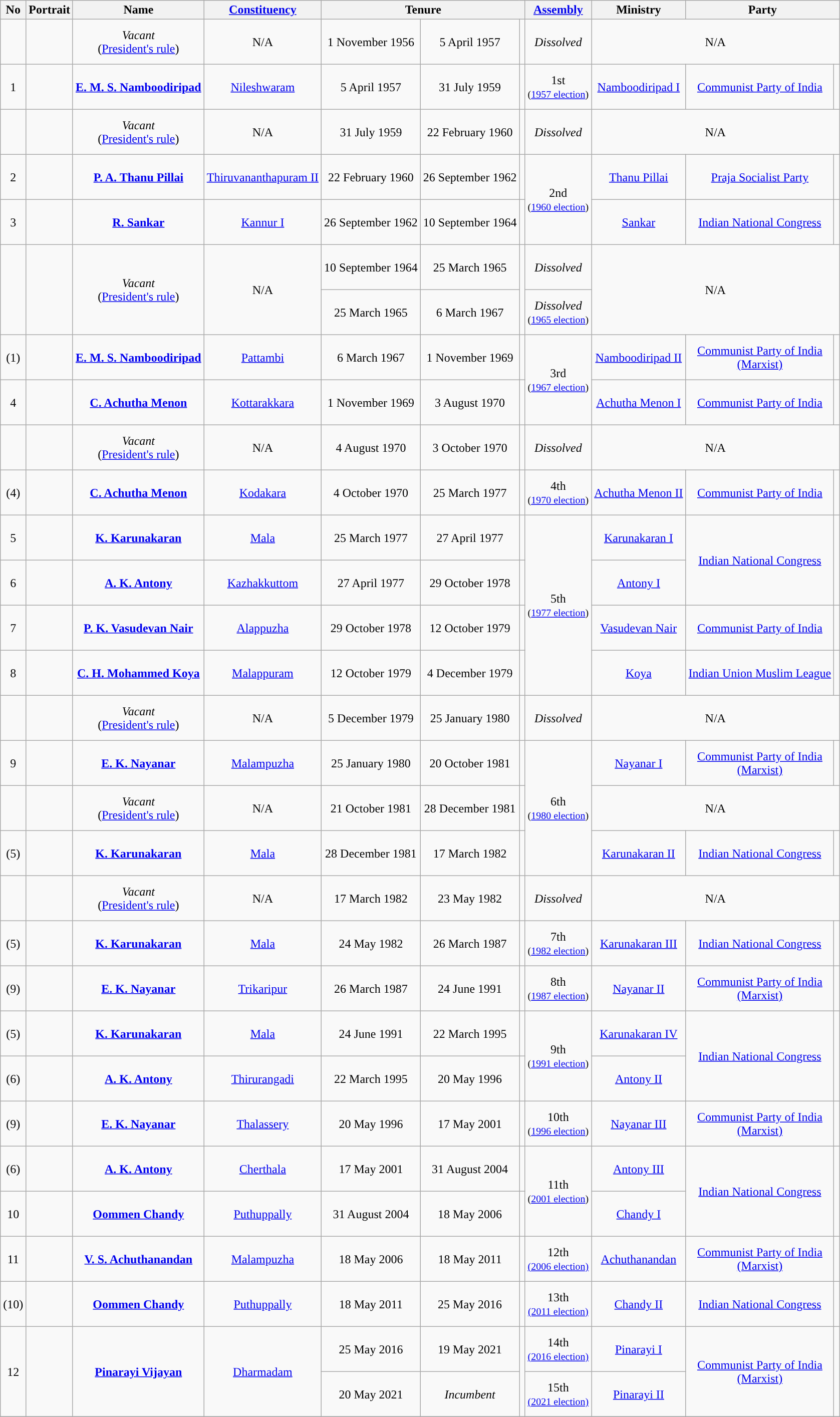<table class="wikitable" style=text-align:center>
<tr>
<th scope="col">No</th>
<th scope="col">Portrait</th>
<th scope="col">Name</th>
<th scope="col"><a href='#'>Constituency</a></th>
<th colspan="3" scope="col">Tenure</th>
<th scope="col"><a href='#'>Assembly</a><br></th>
<th>Ministry</th>
<th colspan="2">Party<small></small></th>
</tr>
<tr style="height: 60px;">
<td></td>
<td></td>
<td><em>Vacant</em><br>(<a href='#'>President's rule</a>)</td>
<td>N/A</td>
<td>1 November 1956</td>
<td>5 April 1957</td>
<td></td>
<td><em>Dissolved</em></td>
<td colspan="3">N/A</td>
</tr>
<tr style="height: 60px;">
<td>1</td>
<td></td>
<td><strong><a href='#'>E. M. S. Namboodiripad</a></strong></td>
<td><a href='#'>Nileshwaram</a></td>
<td>5 April 1957</td>
<td>31 July 1959</td>
<td></td>
<td>1st<br><small>(<a href='#'>1957 election</a>)</small></td>
<td><a href='#'>Namboodiripad I</a></td>
<td><a href='#'>Communist Party of India</a></td>
<td style="background-color: "></td>
</tr>
<tr style="height: 60px;">
<td></td>
<td></td>
<td><em>Vacant</em><br>(<a href='#'>President's rule</a>)</td>
<td>N/A</td>
<td>31 July 1959</td>
<td>22 February 1960</td>
<td></td>
<td><em>Dissolved</em></td>
<td colspan="3">N/A</td>
</tr>
<tr style="height: 60px;">
<td>2</td>
<td></td>
<td><strong><a href='#'>P. A. Thanu Pillai</a></strong></td>
<td><a href='#'>Thiruvananthapuram II</a></td>
<td>22 February 1960</td>
<td>26 September 1962</td>
<td></td>
<td rowspan="2">2nd<br><small>(<a href='#'>1960 election</a>)</small></td>
<td><a href='#'>Thanu Pillai</a></td>
<td><a href='#'>Praja Socialist Party</a></td>
<td style="background-color: "></td>
</tr>
<tr style="height: 60px;">
<td>3</td>
<td></td>
<td><strong><a href='#'>R. Sankar</a></strong></td>
<td><a href='#'>Kannur I</a></td>
<td>26 September 1962</td>
<td>10 September 1964</td>
<td></td>
<td><a href='#'>Sankar</a></td>
<td><a href='#'>Indian National Congress</a></td>
<td style="background-color: "></td>
</tr>
<tr style="height: 60px;">
<td rowspan="2"></td>
<td rowspan="2"></td>
<td rowspan="2"><em>Vacant</em><br>(<a href='#'>President's rule</a>)</td>
<td rowspan="2">N/A</td>
<td>10 September 1964</td>
<td>25 March 1965</td>
<td rowspan="2"></td>
<td><em>Dissolved</em></td>
<td colspan="3" rowspan="2">N/A</td>
</tr>
<tr style="height: 60px;">
<td>25 March 1965</td>
<td>6 March 1967</td>
<td><em>Dissolved</em><br><small>(<a href='#'>1965 election</a>)</small></td>
</tr>
<tr style="height: 60px;">
<td>(1)</td>
<td></td>
<td><strong><a href='#'>E. M. S. Namboodiripad</a></strong></td>
<td><a href='#'>Pattambi</a></td>
<td>6 March 1967</td>
<td>1 November 1969</td>
<td></td>
<td rowspan="2">3rd<br><small>(<a href='#'>1967 election</a>)</small></td>
<td><a href='#'>Namboodiripad II</a></td>
<td><a href='#'>Communist Party of India<br>(Marxist)</a></td>
<td style="background-color: "></td>
</tr>
<tr style="height: 60px;">
<td>4</td>
<td></td>
<td><strong><a href='#'>C. Achutha Menon</a></strong></td>
<td><a href='#'>Kottarakkara</a></td>
<td>1 November 1969</td>
<td>3 August 1970</td>
<td></td>
<td><a href='#'>Achutha Menon I</a></td>
<td><a href='#'>Communist Party of India</a></td>
<td style="background-color: "></td>
</tr>
<tr style="height: 60px;">
<td></td>
<td></td>
<td><em>Vacant</em><br>(<a href='#'>President's rule</a>)</td>
<td>N/A</td>
<td>4 August 1970</td>
<td>3 October 1970</td>
<td></td>
<td><em>Dissolved</em></td>
<td colspan="3">N/A</td>
</tr>
<tr style="height: 60px;">
<td>(4)</td>
<td></td>
<td><strong><a href='#'>C. Achutha Menon</a></strong></td>
<td><a href='#'>Kodakara</a></td>
<td>4 October 1970</td>
<td>25 March 1977</td>
<td></td>
<td>4th<br><small>(<a href='#'>1970 election</a>)</small></td>
<td><a href='#'>Achutha Menon II</a></td>
<td><a href='#'>Communist Party of India</a></td>
<td style="background-color: "></td>
</tr>
<tr style="height: 60px;">
<td>5</td>
<td></td>
<td><strong><a href='#'>K. Karunakaran</a></strong></td>
<td><a href='#'>Mala</a></td>
<td>25 March 1977</td>
<td>27 April 1977</td>
<td></td>
<td rowspan="4">5th<br><small>(<a href='#'>1977 election</a>)</small></td>
<td><a href='#'>Karunakaran I</a></td>
<td rowspan="2"><a href='#'>Indian National Congress</a></td>
<td rowspan="2" style="background-color: "></td>
</tr>
<tr style="height: 60px;">
<td>6</td>
<td></td>
<td><strong><a href='#'>A. K. Antony</a></strong></td>
<td><a href='#'>Kazhakkuttom</a></td>
<td>27 April 1977</td>
<td>29 October 1978</td>
<td></td>
<td><a href='#'>Antony I</a></td>
</tr>
<tr style="height: 60px;">
<td>7</td>
<td></td>
<td><strong><a href='#'>P. K. Vasudevan Nair</a></strong></td>
<td><a href='#'>Alappuzha</a></td>
<td>29 October 1978</td>
<td>12 October 1979</td>
<td></td>
<td><a href='#'>Vasudevan Nair</a></td>
<td><a href='#'>Communist Party of India</a></td>
<td style="background-color: "></td>
</tr>
<tr style="height: 60px;">
<td>8</td>
<td></td>
<td><strong><a href='#'>C. H. Mohammed Koya</a></strong></td>
<td><a href='#'>Malappuram</a></td>
<td>12 October 1979</td>
<td>4 December 1979</td>
<td></td>
<td><a href='#'>Koya</a></td>
<td><a href='#'>Indian Union Muslim League</a></td>
<td style="background-color: "></td>
</tr>
<tr style="height: 60px;">
<td></td>
<td></td>
<td><em>Vacant</em><br>(<a href='#'>President's rule</a>)</td>
<td>N/A</td>
<td>5 December 1979</td>
<td>25 January 1980</td>
<td></td>
<td><em>Dissolved</em></td>
<td colspan="3">N/A</td>
</tr>
<tr style="height: 60px;">
<td>9</td>
<td></td>
<td><strong><a href='#'>E. K. Nayanar</a></strong></td>
<td><a href='#'>Malampuzha</a></td>
<td>25 January 1980</td>
<td>20 October 1981</td>
<td></td>
<td rowspan="3">6th<br><small>(<a href='#'>1980 election</a>)</small></td>
<td><a href='#'>Nayanar I</a></td>
<td><a href='#'>Communist Party of India<br>(Marxist)</a></td>
<td style="background-color: "></td>
</tr>
<tr style="height: 60px;">
<td></td>
<td></td>
<td><em>Vacant</em><br>(<a href='#'>President's rule</a>)</td>
<td>N/A</td>
<td>21 October 1981</td>
<td>28 December 1981</td>
<td></td>
<td colspan="3">N/A</td>
</tr>
<tr style="height: 60px;">
<td>(5)</td>
<td></td>
<td><strong><a href='#'>K. Karunakaran</a></strong></td>
<td><a href='#'>Mala</a></td>
<td>28 December 1981</td>
<td>17 March 1982</td>
<td></td>
<td><a href='#'>Karunakaran II</a></td>
<td><a href='#'>Indian National Congress</a></td>
<td style="background-color: "></td>
</tr>
<tr style="height: 60px;">
<td></td>
<td></td>
<td><em>Vacant</em><br>(<a href='#'>President's rule</a>)</td>
<td>N/A</td>
<td>17 March 1982</td>
<td>23 May 1982</td>
<td></td>
<td><em>Dissolved</em></td>
<td colspan="3">N/A</td>
</tr>
<tr style="height: 60px;">
<td>(5)</td>
<td></td>
<td><strong><a href='#'>K. Karunakaran</a></strong></td>
<td><a href='#'>Mala</a></td>
<td>24 May 1982</td>
<td>26 March 1987</td>
<td></td>
<td>7th<br><small>(<a href='#'>1982 election</a>)</small></td>
<td><a href='#'>Karunakaran III</a></td>
<td><a href='#'>Indian National Congress</a></td>
<td style="background-color: "></td>
</tr>
<tr style="height: 60px;">
<td>(9)</td>
<td></td>
<td><strong><a href='#'>E. K. Nayanar</a></strong></td>
<td><a href='#'>Trikaripur</a></td>
<td>26 March 1987</td>
<td>24 June 1991</td>
<td></td>
<td>8th<br><small>(<a href='#'>1987 election</a>)</small></td>
<td><a href='#'>Nayanar II</a></td>
<td><a href='#'>Communist Party of India<br>(Marxist)</a></td>
<td style="background-color: "></td>
</tr>
<tr style="height: 60px;">
<td>(5)</td>
<td></td>
<td><strong><a href='#'>K. Karunakaran</a></strong></td>
<td><a href='#'>Mala</a></td>
<td>24 June 1991</td>
<td>22 March 1995</td>
<td></td>
<td rowspan="2">9th<br><small>(<a href='#'>1991 election</a>)</small></td>
<td><a href='#'>Karunakaran IV</a></td>
<td rowspan="2"><a href='#'>Indian National Congress</a></td>
<td rowspan="2" style="background-color: "></td>
</tr>
<tr style="height: 60px;">
<td>(6)</td>
<td></td>
<td><strong><a href='#'>A. K. Antony</a></strong></td>
<td><a href='#'>Thirurangadi</a></td>
<td>22 March 1995</td>
<td>20 May 1996</td>
<td></td>
<td><a href='#'>Antony II</a></td>
</tr>
<tr style="height: 60px;">
<td>(9)</td>
<td></td>
<td><strong><a href='#'>E. K. Nayanar</a></strong></td>
<td><a href='#'>Thalassery</a></td>
<td>20 May 1996</td>
<td>17 May 2001</td>
<td></td>
<td>10th<br><small>(<a href='#'>1996 election</a>)</small></td>
<td><a href='#'>Nayanar III</a></td>
<td><a href='#'>Communist Party of India<br>(Marxist)</a></td>
<td style="background-color: "></td>
</tr>
<tr style="height: 60px;">
<td>(6)</td>
<td></td>
<td><strong><a href='#'>A. K. Antony</a></strong></td>
<td><a href='#'>Cherthala</a></td>
<td>17 May 2001</td>
<td>31 August 2004</td>
<td></td>
<td rowspan="2">11th<br><small>(<a href='#'>2001 election</a>)</small></td>
<td><a href='#'>Antony III</a></td>
<td rowspan="2"><a href='#'>Indian National Congress</a></td>
<td rowspan="2" style="background-color: "></td>
</tr>
<tr style="height: 60px;">
<td>10</td>
<td></td>
<td><strong><a href='#'>Oommen Chandy</a></strong></td>
<td><a href='#'>Puthuppally</a></td>
<td>31 August 2004</td>
<td>18 May 2006</td>
<td></td>
<td><a href='#'>Chandy I</a></td>
</tr>
<tr style="height: 60px;">
<td>11</td>
<td></td>
<td><strong><a href='#'>V. S. Achuthanandan</a></strong></td>
<td><a href='#'>Malampuzha</a></td>
<td>18 May 2006</td>
<td>18 May 2011</td>
<td></td>
<td>12th<br><small><a href='#'>(2006 election)</a></small></td>
<td><a href='#'>Achuthanandan</a></td>
<td><a href='#'>Communist Party of India<br>(Marxist)</a></td>
<td style="background-color: "></td>
</tr>
<tr style="height: 60px;">
<td>(10)</td>
<td></td>
<td><strong><a href='#'>Oommen Chandy</a></strong></td>
<td><a href='#'>Puthuppally</a></td>
<td>18 May 2011</td>
<td>25 May 2016</td>
<td></td>
<td>13th<br><small><a href='#'>(2011 election)</a></small></td>
<td><a href='#'>Chandy II</a></td>
<td><a href='#'>Indian National Congress</a></td>
<td style="background-color: "></td>
</tr>
<tr style="height: 60px;">
<td rowspan="2">12</td>
<td rowspan="2"></td>
<td rowspan="2"><strong><a href='#'>Pinarayi Vijayan</a></strong></td>
<td rowspan="2"><a href='#'>Dharmadam</a></td>
<td>25 May 2016</td>
<td>19 May 2021</td>
<td rowspan="2"></td>
<td>14th<br><small><a href='#'>(2016 election)</a></small></td>
<td><a href='#'>Pinarayi I</a></td>
<td rowspan="2"><a href='#'>Communist Party of India<br>(Marxist)</a></td>
<td rowspan="2" style="background-color: "></td>
</tr>
<tr style="height: 60px;">
<td>20 May 2021</td>
<td><em>Incumbent</em></td>
<td>15th<br><small><a href='#'>(2021 election)</a></small></td>
<td><a href='#'>Pinarayi II</a></td>
</tr>
<tr>
</tr>
</table>
